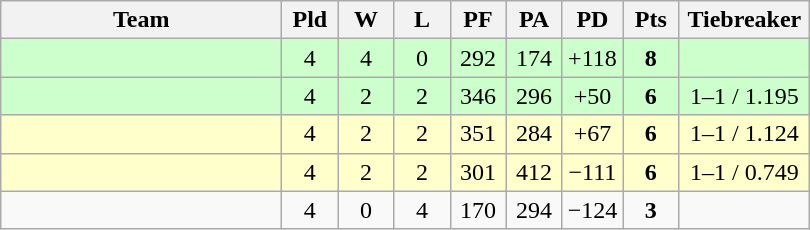<table class="wikitable" style="text-align:center;">
<tr>
<th width=180>Team</th>
<th width=30>Pld</th>
<th width=30>W</th>
<th width=30>L</th>
<th width=30>PF</th>
<th width=30>PA</th>
<th width=30>PD</th>
<th width=30>Pts</th>
<th width=80>Tiebreaker</th>
</tr>
<tr bgcolor="#ccffcc">
<td align="left"></td>
<td>4</td>
<td>4</td>
<td>0</td>
<td>292</td>
<td>174</td>
<td>+118</td>
<td><strong>8</strong></td>
<td></td>
</tr>
<tr bgcolor="#ccffcc">
<td align="left"></td>
<td>4</td>
<td>2</td>
<td>2</td>
<td>346</td>
<td>296</td>
<td>+50</td>
<td><strong>6</strong></td>
<td>1–1 / 1.195</td>
</tr>
<tr bgcolor="ffffcc">
<td align="left"></td>
<td>4</td>
<td>2</td>
<td>2</td>
<td>351</td>
<td>284</td>
<td>+67</td>
<td><strong>6</strong></td>
<td>1–1 / 1.124</td>
</tr>
<tr bgcolor="ffffcc">
<td align="left"></td>
<td>4</td>
<td>2</td>
<td>2</td>
<td>301</td>
<td>412</td>
<td>−111</td>
<td><strong>6</strong></td>
<td>1–1 / 0.749</td>
</tr>
<tr>
<td align="left"></td>
<td>4</td>
<td>0</td>
<td>4</td>
<td>170</td>
<td>294</td>
<td>−124</td>
<td><strong>3</strong></td>
<td></td>
</tr>
</table>
